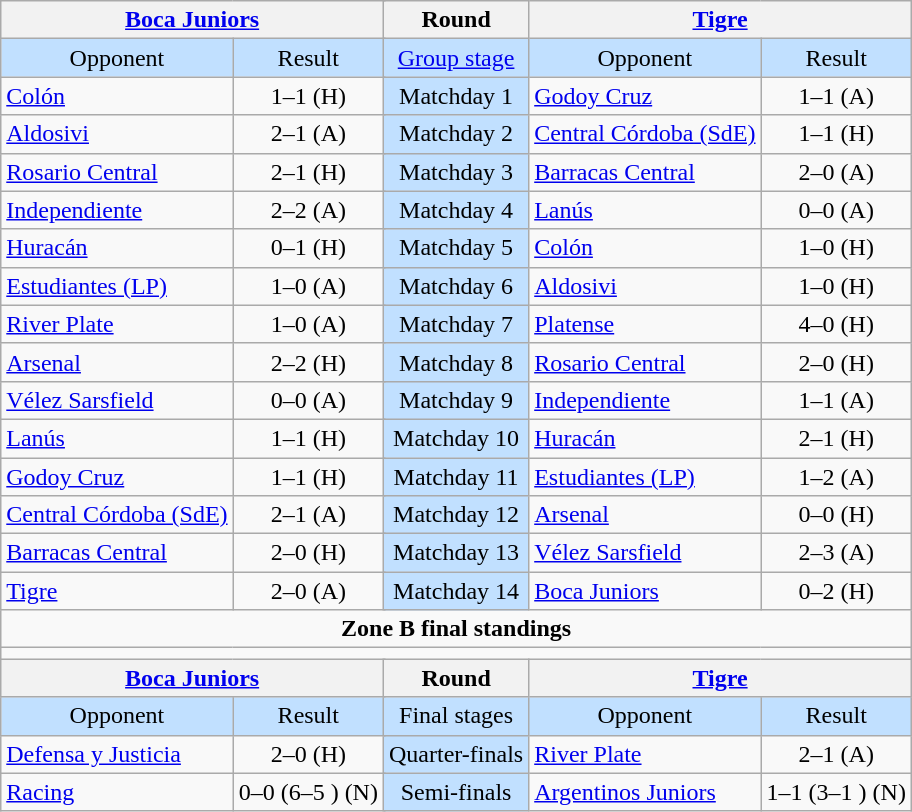<table class="wikitable" style="text-align:center;">
<tr>
<th colspan=4><a href='#'>Boca Juniors</a></th>
<th>Round</th>
<th colspan=4><a href='#'>Tigre</a></th>
</tr>
<tr bgcolor=#c1e0ff>
<td>Opponent</td>
<td colspan=3>Result</td>
<td><a href='#'>Group stage</a></td>
<td>Opponent</td>
<td colspan=3>Result</td>
</tr>
<tr>
<td align=left><a href='#'>Colón</a></td>
<td colspan=3>1–1 (H)</td>
<td bgcolor=#c1e0ff>Matchday 1</td>
<td align=left><a href='#'>Godoy Cruz</a></td>
<td colspan=3>1–1 (A)</td>
</tr>
<tr>
<td align=left><a href='#'>Aldosivi</a></td>
<td colspan=3>2–1 (A)</td>
<td bgcolor=#c1e0ff>Matchday 2</td>
<td align=left><a href='#'>Central Córdoba (SdE)</a></td>
<td colspan=3>1–1 (H)</td>
</tr>
<tr>
<td align=left><a href='#'>Rosario Central</a></td>
<td colspan=3>2–1 (H)</td>
<td bgcolor=#c1e0ff>Matchday 3</td>
<td align=left><a href='#'>Barracas Central</a></td>
<td colspan=3>2–0 (A)</td>
</tr>
<tr>
<td align=left><a href='#'>Independiente</a></td>
<td colspan=3>2–2 (A)</td>
<td bgcolor=#c1e0ff>Matchday 4</td>
<td align=left><a href='#'>Lanús</a></td>
<td colspan=3>0–0 (A)</td>
</tr>
<tr>
<td align=left><a href='#'>Huracán</a></td>
<td colspan=3>0–1 (H)</td>
<td bgcolor=#c1e0ff>Matchday 5</td>
<td align=left><a href='#'>Colón</a></td>
<td colspan=3>1–0 (H)</td>
</tr>
<tr>
<td align=left><a href='#'>Estudiantes (LP)</a></td>
<td colspan=3>1–0 (A)</td>
<td bgcolor=#c1e0ff>Matchday 6</td>
<td align=left><a href='#'>Aldosivi</a></td>
<td colspan=3>1–0 (H)</td>
</tr>
<tr>
<td align=left><a href='#'>River Plate</a></td>
<td colspan=3>1–0 (A)</td>
<td bgcolor=#c1e0ff>Matchday 7</td>
<td align=left><a href='#'>Platense</a></td>
<td colspan=3>4–0 (H)</td>
</tr>
<tr>
<td align=left><a href='#'>Arsenal</a></td>
<td colspan=3>2–2 (H)</td>
<td bgcolor=#c1e0ff>Matchday 8</td>
<td align=left><a href='#'>Rosario Central</a></td>
<td colspan=3>2–0 (H)</td>
</tr>
<tr>
<td align=left><a href='#'>Vélez Sarsfield</a></td>
<td colspan=3>0–0 (A)</td>
<td bgcolor=#c1e0ff>Matchday 9</td>
<td align=left><a href='#'>Independiente</a></td>
<td colspan=3>1–1 (A)</td>
</tr>
<tr>
<td align=left><a href='#'>Lanús</a></td>
<td colspan=3>1–1 (H)</td>
<td bgcolor=#c1e0ff>Matchday 10</td>
<td align=left><a href='#'>Huracán</a></td>
<td colspan=3>2–1 (H)</td>
</tr>
<tr>
<td align=left><a href='#'>Godoy Cruz</a></td>
<td colspan=3>1–1 (H)</td>
<td bgcolor=#c1e0ff>Matchday 11</td>
<td align=left><a href='#'>Estudiantes (LP)</a></td>
<td colspan=3>1–2 (A)</td>
</tr>
<tr>
<td align=left><a href='#'>Central Córdoba (SdE)</a></td>
<td colspan=3>2–1 (A)</td>
<td bgcolor=#c1e0ff>Matchday 12</td>
<td align=left><a href='#'>Arsenal</a></td>
<td colspan=3>0–0 (H)</td>
</tr>
<tr>
<td align=left><a href='#'>Barracas Central</a></td>
<td colspan=3>2–0 (H)</td>
<td bgcolor=#c1e0ff>Matchday 13</td>
<td align=left><a href='#'>Vélez Sarsfield</a></td>
<td colspan=3>2–3 (A)</td>
</tr>
<tr>
<td align=left><a href='#'>Tigre</a></td>
<td colspan=3>2–0 (A)</td>
<td bgcolor=#c1e0ff>Matchday 14</td>
<td align=left><a href='#'>Boca Juniors</a></td>
<td colspan=3>0–2 (H)</td>
</tr>
<tr>
<td colspan=7><strong>Zone B final standings</strong></td>
</tr>
<tr>
<td colspan=7></td>
</tr>
<tr>
<th colspan=4><a href='#'>Boca Juniors</a></th>
<th>Round</th>
<th colspan=4><a href='#'>Tigre</a></th>
</tr>
<tr bgcolor=#c1e0ff>
<td>Opponent</td>
<td colspan=3>Result</td>
<td>Final stages</td>
<td>Opponent</td>
<td colspan=3>Result</td>
</tr>
<tr>
<td align=left><a href='#'>Defensa y Justicia</a></td>
<td colspan=3>2–0 (H)</td>
<td bgcolor=#c1e0ff>Quarter-finals</td>
<td align=left><a href='#'>River Plate</a></td>
<td colspan=3>2–1 (A)</td>
</tr>
<tr>
<td align=left><a href='#'>Racing</a></td>
<td colspan=3>0–0 (6–5 ) (N)</td>
<td bgcolor=#c1e0ff>Semi-finals</td>
<td align=left><a href='#'>Argentinos Juniors</a></td>
<td colspan=3>1–1 (3–1 ) (N)</td>
</tr>
</table>
